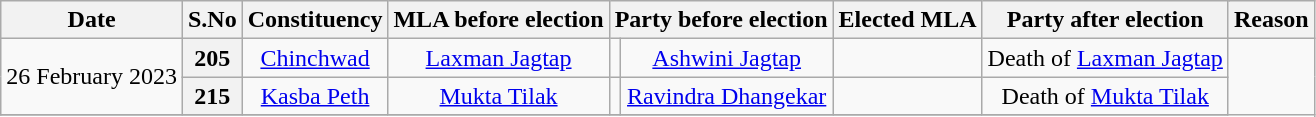<table class="wikitable sortable" style="text-align:center;">
<tr>
<th>Date</th>
<th>S.No</th>
<th>Constituency</th>
<th>MLA before election</th>
<th colspan="2">Party before election</th>
<th>Elected MLA</th>
<th colspan="2">Party after election</th>
<th>Reason</th>
</tr>
<tr>
<td Rowspan=2>26 February 2023</td>
<th>205</th>
<td><a href='#'>Chinchwad</a></td>
<td><a href='#'>Laxman Jagtap</a></td>
<td></td>
<td><a href='#'>Ashwini Jagtap</a></td>
<td></td>
<td>Death of <a href='#'>Laxman Jagtap</a></td>
</tr>
<tr>
<th>215</th>
<td><a href='#'>Kasba Peth</a></td>
<td><a href='#'>Mukta Tilak</a></td>
<td></td>
<td><a href='#'>Ravindra Dhangekar</a></td>
<td></td>
<td>Death of <a href='#'>Mukta Tilak</a></td>
</tr>
<tr>
</tr>
</table>
